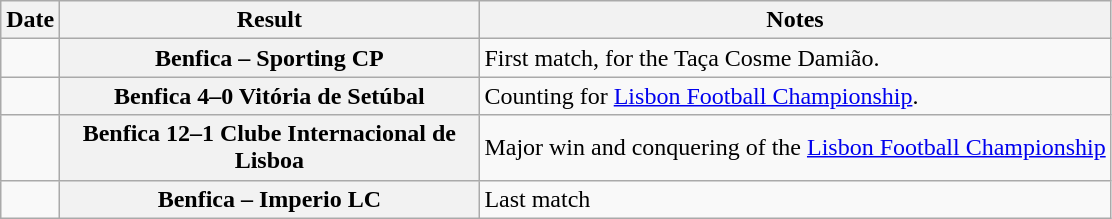<table class="wikitable sortable plainrowheaders">
<tr>
<th scope="col">Date</th>
<th scope="col" style="width:17em;">Result</th>
<th scope="col">Notes</th>
</tr>
<tr>
<td align="center"></td>
<th scope="row">Benfica – Sporting CP</th>
<td>First match, for the Taça Cosme Damião.</td>
</tr>
<tr>
<td align="center"></td>
<th scope="row">Benfica 4–0 Vitória de Setúbal</th>
<td>Counting for <a href='#'>Lisbon Football Championship</a>.</td>
</tr>
<tr>
<td align="center"></td>
<th scope="row">Benfica 12–1 Clube Internacional de Lisboa</th>
<td>Major win and conquering of the <a href='#'>Lisbon Football Championship</a></td>
</tr>
<tr>
<td align="center"></td>
<th scope="row">Benfica – Imperio LC</th>
<td>Last match</td>
</tr>
</table>
